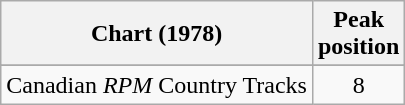<table class="wikitable sortable">
<tr>
<th align="left">Chart (1978)</th>
<th align="center">Peak<br>position</th>
</tr>
<tr>
</tr>
<tr>
</tr>
<tr>
<td align="left">Canadian <em>RPM</em> Country Tracks</td>
<td align="center">8</td>
</tr>
</table>
